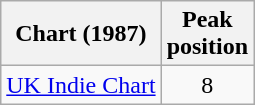<table class="wikitable sortable">
<tr>
<th scope="col">Chart (1987)</th>
<th scope="col">Peak<br>position</th>
</tr>
<tr>
<td><a href='#'>UK Indie Chart</a></td>
<td style="text-align:center;">8</td>
</tr>
</table>
